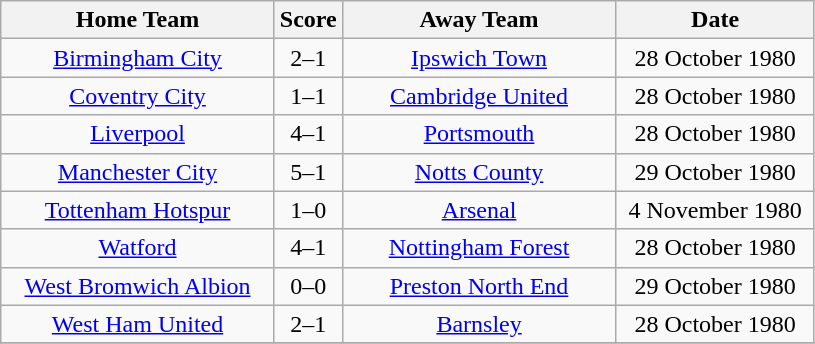<table class="wikitable" style="text-align:center;">
<tr>
<th width=175>Home Team</th>
<th width=20>Score</th>
<th width=175>Away Team</th>
<th width=125>Date</th>
</tr>
<tr>
<td><a href='#'>Birmingham City</a></td>
<td>2–1</td>
<td><a href='#'>Ipswich Town</a></td>
<td>28 October 1980</td>
</tr>
<tr>
<td><a href='#'>Coventry City</a></td>
<td>1–1</td>
<td><a href='#'>Cambridge United</a></td>
<td>28 October 1980</td>
</tr>
<tr>
<td><a href='#'>Liverpool</a></td>
<td>4–1</td>
<td><a href='#'>Portsmouth</a></td>
<td>28 October 1980</td>
</tr>
<tr>
<td><a href='#'>Manchester City</a></td>
<td>5–1</td>
<td><a href='#'>Notts County</a></td>
<td>29 October 1980</td>
</tr>
<tr>
<td><a href='#'>Tottenham Hotspur</a></td>
<td>1–0</td>
<td><a href='#'>Arsenal</a></td>
<td>4 November 1980</td>
</tr>
<tr>
<td><a href='#'>Watford</a></td>
<td>4–1</td>
<td><a href='#'>Nottingham Forest</a></td>
<td>28 October 1980</td>
</tr>
<tr>
<td><a href='#'>West Bromwich Albion</a></td>
<td>0–0</td>
<td><a href='#'>Preston North End</a></td>
<td>29 October 1980</td>
</tr>
<tr>
<td><a href='#'>West Ham United</a></td>
<td>2–1</td>
<td><a href='#'>Barnsley</a></td>
<td>28 October 1980</td>
</tr>
<tr>
</tr>
</table>
